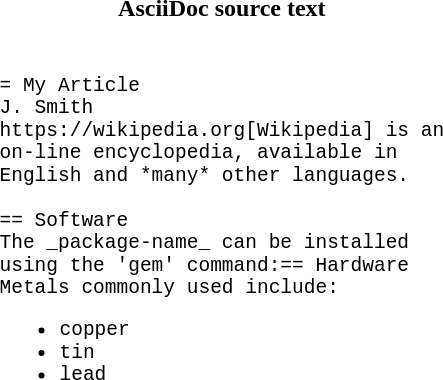<table style="float: left; margin-right: 1em">
<tr>
<th>AsciiDoc source text</th>
</tr>
<tr>
<td><br><pre>= My Article
J. Smith<br>https://wikipedia.org[Wikipedia] is an
on-line encyclopedia, available in
English and *many* other languages.

== Software<br>The _package-name_ can be installed
using the 'gem' command:== Hardware<br>Metals commonly used include:<ul><li>copper</li><li>tin</li><li>lead</li></ul></pre></td>
</tr>
</table>
